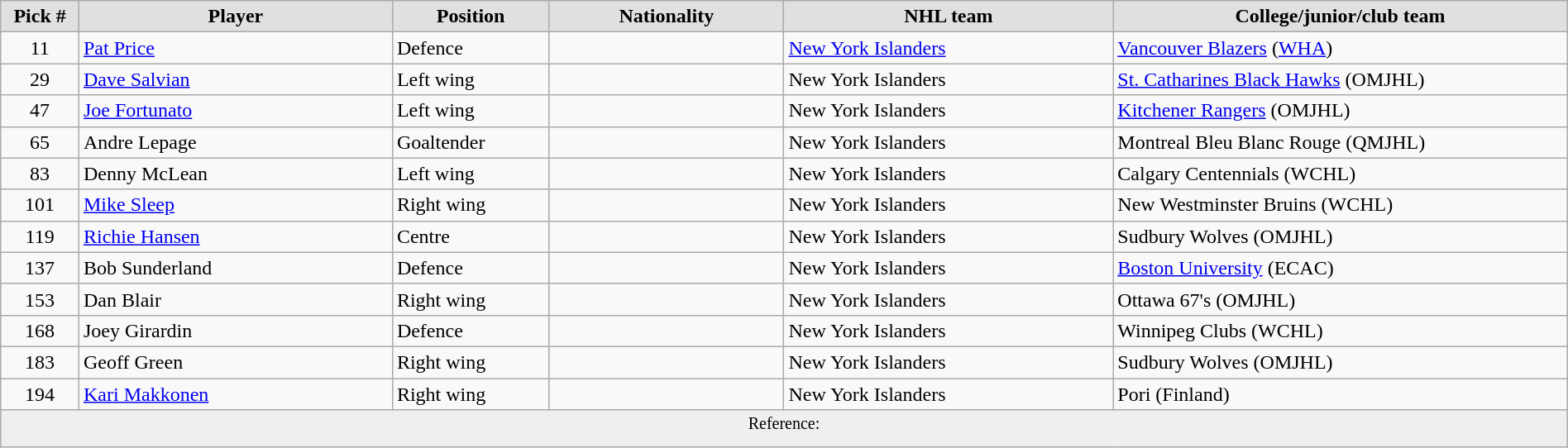<table class="wikitable" style="width: 100%">
<tr>
<th style="background:#e0e0e0;" width=5%>Pick #</th>
<th style="background:#e0e0e0;" width=20%>Player</th>
<th style="background:#e0e0e0;" width=10%>Position</th>
<th style="background:#e0e0e0;" width=15%>Nationality</th>
<th style="background:#e0e0e0;" width=21%>NHL team</th>
<th style="background:#e0e0e0;" width=29%>College/junior/club team</th>
</tr>
<tr>
<td align=center>11</td>
<td><a href='#'>Pat Price</a></td>
<td>Defence</td>
<td></td>
<td><a href='#'>New York Islanders</a></td>
<td><a href='#'>Vancouver Blazers</a> (<a href='#'>WHA</a>)</td>
</tr>
<tr>
<td align=center>29</td>
<td><a href='#'>Dave Salvian</a></td>
<td>Left wing</td>
<td></td>
<td>New York Islanders</td>
<td><a href='#'>St. Catharines Black Hawks</a> (OMJHL)</td>
</tr>
<tr>
<td align=center>47</td>
<td><a href='#'>Joe Fortunato</a></td>
<td>Left wing</td>
<td></td>
<td>New York Islanders</td>
<td><a href='#'>Kitchener Rangers</a> (OMJHL)</td>
</tr>
<tr>
<td align=center>65</td>
<td>Andre Lepage</td>
<td>Goaltender</td>
<td></td>
<td>New York Islanders</td>
<td>Montreal Bleu Blanc Rouge (QMJHL)</td>
</tr>
<tr>
<td align=center>83</td>
<td>Denny McLean</td>
<td>Left wing</td>
<td></td>
<td>New York Islanders</td>
<td>Calgary Centennials (WCHL)</td>
</tr>
<tr>
<td align=center>101</td>
<td><a href='#'>Mike Sleep</a></td>
<td>Right wing</td>
<td></td>
<td>New York Islanders</td>
<td>New Westminster Bruins (WCHL)</td>
</tr>
<tr>
<td align=center>119</td>
<td><a href='#'>Richie Hansen</a></td>
<td>Centre</td>
<td></td>
<td>New York Islanders</td>
<td>Sudbury Wolves (OMJHL)</td>
</tr>
<tr>
<td align=center>137</td>
<td>Bob Sunderland</td>
<td>Defence</td>
<td></td>
<td>New York Islanders</td>
<td><a href='#'>Boston University</a> (ECAC)</td>
</tr>
<tr>
<td align=center>153</td>
<td>Dan Blair</td>
<td>Right wing</td>
<td></td>
<td>New York Islanders</td>
<td>Ottawa 67's (OMJHL)</td>
</tr>
<tr>
<td align=center>168</td>
<td>Joey Girardin</td>
<td>Defence</td>
<td></td>
<td>New York Islanders</td>
<td>Winnipeg Clubs (WCHL)</td>
</tr>
<tr>
<td align=center>183</td>
<td>Geoff Green</td>
<td>Right wing</td>
<td></td>
<td>New York Islanders</td>
<td>Sudbury Wolves (OMJHL)</td>
</tr>
<tr>
<td align=center>194</td>
<td><a href='#'>Kari Makkonen</a></td>
<td>Right wing</td>
<td></td>
<td>New York Islanders</td>
<td>Pori (Finland)</td>
</tr>
<tr>
<td align=center colspan="6" bgcolor="#efefef"><sup>Reference: </sup></td>
</tr>
</table>
